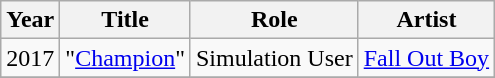<table class="wikitable sortable">
<tr>
<th scope="col">Year</th>
<th scope="col">Title</th>
<th scope="col">Role</th>
<th scope="col">Artist</th>
</tr>
<tr>
<td>2017</td>
<td>"<a href='#'>Champion</a>"</td>
<td>Simulation User</td>
<td><a href='#'>Fall Out Boy</a></td>
</tr>
<tr>
</tr>
</table>
